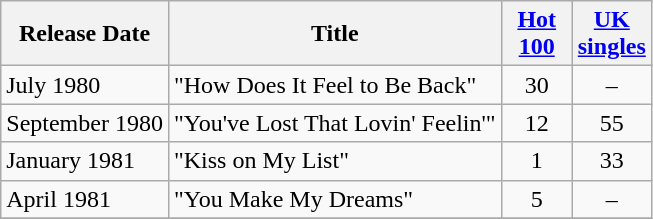<table class="wikitable">
<tr>
<th>Release Date</th>
<th>Title</th>
<th width="40"><a href='#'>Hot 100</a></th>
<th width="40"><a href='#'>UK singles</a></th>
</tr>
<tr>
<td>July 1980</td>
<td>"How Does It Feel to Be Back"</td>
<td align="center">30</td>
<td align="center">–</td>
</tr>
<tr>
<td>September 1980</td>
<td>"You've Lost That Lovin' Feelin'"</td>
<td align="center">12</td>
<td align="center">55</td>
</tr>
<tr>
<td>January 1981</td>
<td>"Kiss on My List"</td>
<td align="center">1</td>
<td align="center">33</td>
</tr>
<tr>
<td>April 1981</td>
<td>"You Make My Dreams"</td>
<td align="center">5</td>
<td align="center">–</td>
</tr>
<tr>
</tr>
</table>
